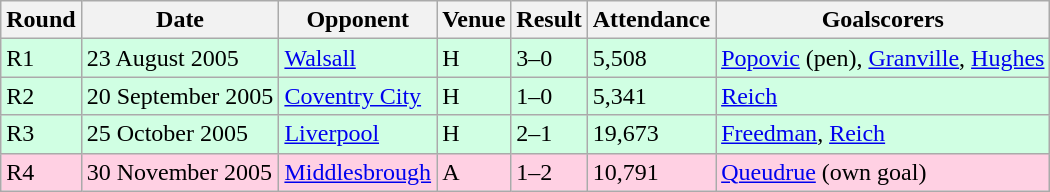<table class="wikitable">
<tr>
<th>Round</th>
<th>Date</th>
<th>Opponent</th>
<th>Venue</th>
<th>Result</th>
<th>Attendance</th>
<th>Goalscorers</th>
</tr>
<tr style="background-color: #d0ffe3;">
<td>R1</td>
<td>23 August 2005</td>
<td><a href='#'>Walsall</a></td>
<td>H</td>
<td>3–0</td>
<td>5,508</td>
<td><a href='#'>Popovic</a> (pen), <a href='#'>Granville</a>, <a href='#'>Hughes</a></td>
</tr>
<tr style="background-color: #d0ffe3;">
<td>R2</td>
<td>20 September 2005</td>
<td><a href='#'>Coventry City</a></td>
<td>H</td>
<td>1–0</td>
<td>5,341</td>
<td><a href='#'>Reich</a></td>
</tr>
<tr style="background-color: #d0ffe3;">
<td>R3</td>
<td>25 October 2005</td>
<td><a href='#'>Liverpool</a></td>
<td>H</td>
<td>2–1</td>
<td>19,673</td>
<td><a href='#'>Freedman</a>, <a href='#'>Reich</a></td>
</tr>
<tr style="background-color: #ffd0e3;">
<td>R4</td>
<td>30 November 2005</td>
<td><a href='#'>Middlesbrough</a></td>
<td>A</td>
<td>1–2</td>
<td>10,791</td>
<td><a href='#'>Queudrue</a> (own goal)</td>
</tr>
</table>
